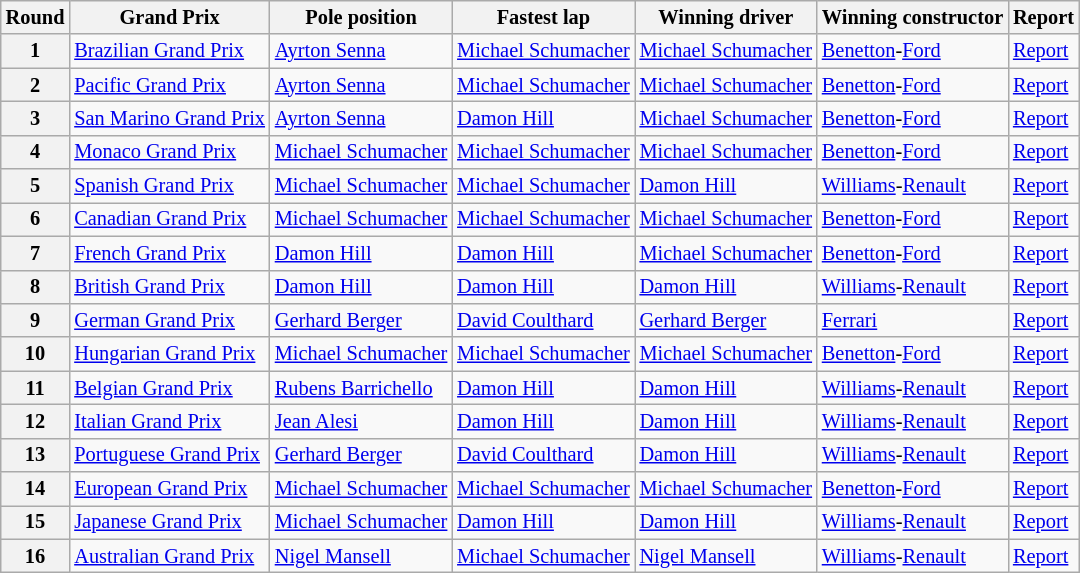<table class="wikitable sortable" style="font-size: 85%;">
<tr>
<th>Round</th>
<th>Grand Prix</th>
<th>Pole position</th>
<th>Fastest lap</th>
<th>Winning driver</th>
<th>Winning constructor</th>
<th>Report</th>
</tr>
<tr>
<th>1</th>
<td> <a href='#'>Brazilian Grand Prix</a></td>
<td nowrap> <a href='#'>Ayrton Senna</a></td>
<td nowrap> <a href='#'>Michael Schumacher</a></td>
<td nowrap> <a href='#'>Michael Schumacher</a></td>
<td nowrap> <a href='#'>Benetton</a>-<a href='#'>Ford</a></td>
<td><a href='#'>Report</a></td>
</tr>
<tr>
<th>2</th>
<td> <a href='#'>Pacific Grand Prix</a></td>
<td> <a href='#'>Ayrton Senna</a></td>
<td> <a href='#'>Michael Schumacher</a></td>
<td> <a href='#'>Michael Schumacher</a></td>
<td> <a href='#'>Benetton</a>-<a href='#'>Ford</a></td>
<td><a href='#'>Report</a></td>
</tr>
<tr>
<th>3</th>
<td> <a href='#'>San Marino Grand Prix</a></td>
<td> <a href='#'>Ayrton Senna</a></td>
<td> <a href='#'>Damon Hill</a></td>
<td> <a href='#'>Michael Schumacher</a></td>
<td> <a href='#'>Benetton</a>-<a href='#'>Ford</a></td>
<td><a href='#'>Report</a></td>
</tr>
<tr>
<th>4</th>
<td> <a href='#'>Monaco Grand Prix</a></td>
<td> <a href='#'>Michael Schumacher</a></td>
<td> <a href='#'>Michael Schumacher</a></td>
<td> <a href='#'>Michael Schumacher</a></td>
<td> <a href='#'>Benetton</a>-<a href='#'>Ford</a></td>
<td><a href='#'>Report</a></td>
</tr>
<tr>
<th>5</th>
<td> <a href='#'>Spanish Grand Prix</a></td>
<td> <a href='#'>Michael Schumacher</a></td>
<td> <a href='#'>Michael Schumacher</a></td>
<td> <a href='#'>Damon Hill</a></td>
<td> <a href='#'>Williams</a>-<a href='#'>Renault</a></td>
<td><a href='#'>Report</a></td>
</tr>
<tr>
<th>6</th>
<td> <a href='#'>Canadian Grand Prix</a></td>
<td> <a href='#'>Michael Schumacher</a></td>
<td> <a href='#'>Michael Schumacher</a></td>
<td> <a href='#'>Michael Schumacher</a></td>
<td> <a href='#'>Benetton</a>-<a href='#'>Ford</a></td>
<td><a href='#'>Report</a></td>
</tr>
<tr>
<th>7</th>
<td> <a href='#'>French Grand Prix</a></td>
<td> <a href='#'>Damon Hill</a></td>
<td> <a href='#'>Damon Hill</a></td>
<td> <a href='#'>Michael Schumacher</a></td>
<td> <a href='#'>Benetton</a>-<a href='#'>Ford</a></td>
<td><a href='#'>Report</a></td>
</tr>
<tr>
<th>8</th>
<td> <a href='#'>British Grand Prix</a></td>
<td> <a href='#'>Damon Hill</a></td>
<td> <a href='#'>Damon Hill</a></td>
<td> <a href='#'>Damon Hill</a></td>
<td> <a href='#'>Williams</a>-<a href='#'>Renault</a></td>
<td><a href='#'>Report</a></td>
</tr>
<tr>
<th>9</th>
<td> <a href='#'>German Grand Prix</a></td>
<td> <a href='#'>Gerhard Berger</a></td>
<td> <a href='#'>David Coulthard</a></td>
<td> <a href='#'>Gerhard Berger</a></td>
<td> <a href='#'>Ferrari</a></td>
<td><a href='#'>Report</a></td>
</tr>
<tr>
<th>10</th>
<td> <a href='#'>Hungarian Grand Prix</a></td>
<td> <a href='#'>Michael Schumacher</a></td>
<td> <a href='#'>Michael Schumacher</a></td>
<td> <a href='#'>Michael Schumacher</a></td>
<td> <a href='#'>Benetton</a>-<a href='#'>Ford</a></td>
<td><a href='#'>Report</a></td>
</tr>
<tr>
<th>11</th>
<td> <a href='#'>Belgian Grand Prix</a></td>
<td> <a href='#'>Rubens Barrichello</a></td>
<td> <a href='#'>Damon Hill</a></td>
<td> <a href='#'>Damon Hill</a></td>
<td> <a href='#'>Williams</a>-<a href='#'>Renault</a></td>
<td><a href='#'>Report</a></td>
</tr>
<tr>
<th>12</th>
<td> <a href='#'>Italian Grand Prix</a></td>
<td> <a href='#'>Jean Alesi</a></td>
<td> <a href='#'>Damon Hill</a></td>
<td> <a href='#'>Damon Hill</a></td>
<td> <a href='#'>Williams</a>-<a href='#'>Renault</a></td>
<td><a href='#'>Report</a></td>
</tr>
<tr>
<th>13</th>
<td nowrap> <a href='#'>Portuguese Grand Prix</a></td>
<td> <a href='#'>Gerhard Berger</a></td>
<td> <a href='#'>David Coulthard</a></td>
<td> <a href='#'>Damon Hill</a></td>
<td nowrap> <a href='#'>Williams</a>-<a href='#'>Renault</a></td>
<td><a href='#'>Report</a></td>
</tr>
<tr>
<th>14</th>
<td> <a href='#'>European Grand Prix</a></td>
<td nowrap> <a href='#'>Michael Schumacher</a></td>
<td> <a href='#'>Michael Schumacher</a></td>
<td> <a href='#'>Michael Schumacher</a></td>
<td> <a href='#'>Benetton</a>-<a href='#'>Ford</a></td>
<td><a href='#'>Report</a></td>
</tr>
<tr>
<th>15</th>
<td> <a href='#'>Japanese Grand Prix</a></td>
<td> <a href='#'>Michael Schumacher</a></td>
<td> <a href='#'>Damon Hill</a></td>
<td> <a href='#'>Damon Hill</a></td>
<td> <a href='#'>Williams</a>-<a href='#'>Renault</a></td>
<td><a href='#'>Report</a></td>
</tr>
<tr>
<th>16</th>
<td> <a href='#'>Australian Grand Prix</a></td>
<td> <a href='#'>Nigel Mansell</a></td>
<td> <a href='#'>Michael Schumacher</a></td>
<td> <a href='#'>Nigel Mansell</a></td>
<td> <a href='#'>Williams</a>-<a href='#'>Renault</a></td>
<td><a href='#'>Report</a></td>
</tr>
</table>
